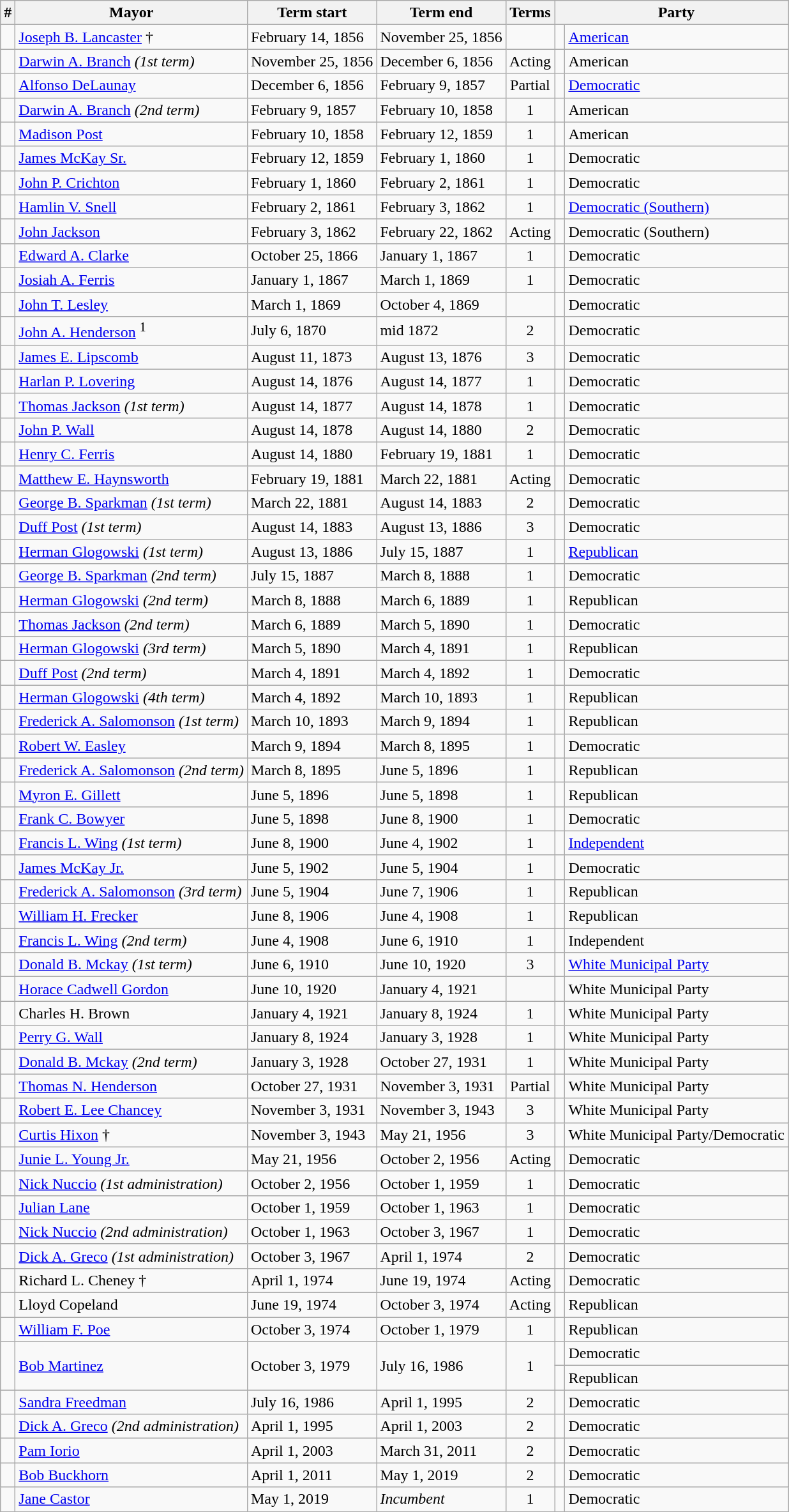<table class="wikitable sortable">
<tr>
<th align=center>#</th>
<th>Mayor</th>
<th>Term start</th>
<th>Term end</th>
<th>Terms</th>
<th class=unsortable> </th>
<th style="border-left-style:hidden;padding:0.1em 0em">Party</th>
</tr>
<tr>
<td align=center></td>
<td><a href='#'>Joseph B. Lancaster</a> †</td>
<td>February 14, 1856</td>
<td>November 25, 1856</td>
<td align=center></td>
<td bgcolor=></td>
<td><a href='#'>American</a></td>
</tr>
<tr>
<td align=center></td>
<td><a href='#'>Darwin A. Branch</a> <em>(1st term)</em></td>
<td>November 25, 1856</td>
<td>December 6, 1856</td>
<td align=center>Acting</td>
<td bgcolor=></td>
<td>American</td>
</tr>
<tr>
<td align=center></td>
<td><a href='#'>Alfonso DeLaunay</a></td>
<td>December 6, 1856</td>
<td>February 9, 1857</td>
<td align=center>Partial</td>
<td bgcolor=></td>
<td><a href='#'>Democratic</a></td>
</tr>
<tr>
<td align=center></td>
<td><a href='#'>Darwin A. Branch</a> <em>(2nd term)</em></td>
<td>February 9, 1857</td>
<td>February 10, 1858</td>
<td align=center>1</td>
<td bgcolor=></td>
<td>American</td>
</tr>
<tr>
<td align=center></td>
<td><a href='#'>Madison Post</a></td>
<td>February 10, 1858</td>
<td>February 12, 1859</td>
<td align=center>1</td>
<td bgcolor=></td>
<td>American</td>
</tr>
<tr>
<td align=center></td>
<td><a href='#'>James McKay Sr.</a></td>
<td>February 12, 1859</td>
<td>February 1, 1860</td>
<td align=center>1</td>
<td bgcolor=></td>
<td>Democratic</td>
</tr>
<tr>
<td align=center></td>
<td><a href='#'>John P. Crichton</a></td>
<td>February 1, 1860</td>
<td>February 2, 1861</td>
<td align=center>1</td>
<td bgcolor=></td>
<td>Democratic</td>
</tr>
<tr>
<td align=center></td>
<td><a href='#'>Hamlin V. Snell</a></td>
<td>February 2, 1861</td>
<td>February 3, 1862</td>
<td align=center>1</td>
<td bgcolor=></td>
<td><a href='#'>Democratic (Southern)</a></td>
</tr>
<tr>
<td align=center></td>
<td><a href='#'>John Jackson</a></td>
<td>February 3, 1862</td>
<td>February 22, 1862</td>
<td align=center>Acting</td>
<td bgcolor=></td>
<td>Democratic (Southern)</td>
</tr>
<tr>
<td align=center></td>
<td><a href='#'>Edward A. Clarke</a></td>
<td>October 25, 1866</td>
<td>January 1, 1867</td>
<td align=center>1</td>
<td bgcolor=></td>
<td>Democratic</td>
</tr>
<tr>
<td align=center></td>
<td><a href='#'>Josiah A. Ferris</a></td>
<td>January 1, 1867</td>
<td>March 1, 1869</td>
<td align=center>1 </td>
<td bgcolor=></td>
<td>Democratic</td>
</tr>
<tr>
<td align=center></td>
<td><a href='#'>John T. Lesley</a></td>
<td>March 1, 1869</td>
<td>October 4, 1869</td>
<td align=center></td>
<td bgcolor=></td>
<td>Democratic</td>
</tr>
<tr>
<td align=center></td>
<td><a href='#'>John A. Henderson</a> <sup>1</sup></td>
<td>July 6, 1870</td>
<td>mid 1872</td>
<td align=center>2</td>
<td bgcolor=></td>
<td>Democratic</td>
</tr>
<tr>
<td align=center></td>
<td><a href='#'>James E. Lipscomb</a></td>
<td>August 11, 1873</td>
<td>August 13, 1876</td>
<td align=center>3</td>
<td bgcolor=></td>
<td>Democratic</td>
</tr>
<tr>
<td align=center></td>
<td><a href='#'>Harlan P. Lovering</a></td>
<td>August 14, 1876</td>
<td>August 14, 1877</td>
<td align=center>1</td>
<td bgcolor=></td>
<td>Democratic</td>
</tr>
<tr>
<td align=center></td>
<td><a href='#'>Thomas Jackson</a> <em>(1st term)</em></td>
<td>August 14, 1877</td>
<td>August 14, 1878</td>
<td align=center>1</td>
<td bgcolor=></td>
<td>Democratic</td>
</tr>
<tr>
<td align=center></td>
<td><a href='#'>John P. Wall</a></td>
<td>August 14, 1878</td>
<td>August 14, 1880</td>
<td align=center>2</td>
<td bgcolor=></td>
<td>Democratic</td>
</tr>
<tr>
<td align=center></td>
<td><a href='#'>Henry C. Ferris</a></td>
<td>August 14, 1880</td>
<td>February 19, 1881</td>
<td align=center>1</td>
<td bgcolor=></td>
<td>Democratic</td>
</tr>
<tr>
<td align=center></td>
<td><a href='#'>Matthew E. Haynsworth</a></td>
<td>February 19, 1881</td>
<td>March 22, 1881</td>
<td align=center>Acting</td>
<td bgcolor=></td>
<td>Democratic</td>
</tr>
<tr>
<td align=center></td>
<td><a href='#'>George B. Sparkman</a> <em>(1st term)</em></td>
<td>March 22, 1881</td>
<td>August 14, 1883</td>
<td align=center>2</td>
<td bgcolor=></td>
<td>Democratic</td>
</tr>
<tr>
<td align=center></td>
<td><a href='#'>Duff Post</a> <em>(1st term)</em></td>
<td>August 14, 1883</td>
<td>August 13, 1886</td>
<td align=center>3</td>
<td bgcolor=></td>
<td>Democratic</td>
</tr>
<tr>
<td align=center></td>
<td><a href='#'>Herman Glogowski</a> <em>(1st term)</em></td>
<td>August 13, 1886</td>
<td>July 15, 1887</td>
<td align=center>1</td>
<td bgcolor=></td>
<td><a href='#'>Republican</a></td>
</tr>
<tr>
<td align=center></td>
<td><a href='#'>George B. Sparkman</a> <em>(2nd term)</em></td>
<td>July 15, 1887</td>
<td>March 8, 1888</td>
<td align=center>1</td>
<td bgcolor=></td>
<td>Democratic</td>
</tr>
<tr>
<td align=center></td>
<td><a href='#'>Herman Glogowski</a> <em>(2nd term)</em></td>
<td>March 8, 1888</td>
<td>March 6, 1889</td>
<td align=center>1</td>
<td bgcolor=></td>
<td>Republican</td>
</tr>
<tr>
<td align=center></td>
<td><a href='#'>Thomas Jackson</a> <em>(2nd term)</em></td>
<td>March 6, 1889</td>
<td>March 5, 1890</td>
<td align=center>1</td>
<td bgcolor=></td>
<td>Democratic</td>
</tr>
<tr>
<td align=center></td>
<td><a href='#'>Herman Glogowski</a> <em>(3rd term)</em></td>
<td>March 5, 1890</td>
<td>March 4, 1891</td>
<td align=center>1</td>
<td bgcolor=></td>
<td>Republican</td>
</tr>
<tr>
<td align=center></td>
<td><a href='#'>Duff Post</a> <em>(2nd term)</em></td>
<td>March 4, 1891</td>
<td>March 4, 1892</td>
<td align=center>1</td>
<td bgcolor=></td>
<td>Democratic</td>
</tr>
<tr>
<td align=center></td>
<td><a href='#'>Herman Glogowski</a> <em>(4th term)</em></td>
<td>March 4, 1892</td>
<td>March 10, 1893</td>
<td align=center>1</td>
<td bgcolor=></td>
<td>Republican</td>
</tr>
<tr>
<td align=center></td>
<td><a href='#'>Frederick A. Salomonson</a> <em>(1st term)</em></td>
<td>March 10, 1893</td>
<td>March 9, 1894</td>
<td align=center>1</td>
<td bgcolor=></td>
<td>Republican</td>
</tr>
<tr>
<td align=center></td>
<td><a href='#'>Robert W. Easley</a></td>
<td>March 9, 1894</td>
<td>March 8, 1895</td>
<td align=center>1</td>
<td bgcolor=></td>
<td>Democratic</td>
</tr>
<tr>
<td align=center></td>
<td><a href='#'>Frederick A. Salomonson</a> <em>(2nd term)</em></td>
<td>March 8, 1895</td>
<td>June 5, 1896</td>
<td align=center>1</td>
<td bgcolor=></td>
<td>Republican</td>
</tr>
<tr>
<td align=center></td>
<td><a href='#'>Myron E. Gillett</a></td>
<td>June 5, 1896</td>
<td>June 5, 1898</td>
<td align=center>1</td>
<td bgcolor=></td>
<td>Republican</td>
</tr>
<tr>
<td align=center></td>
<td><a href='#'>Frank C. Bowyer</a></td>
<td>June 5, 1898</td>
<td>June 8, 1900</td>
<td align=center>1</td>
<td bgcolor=></td>
<td>Democratic</td>
</tr>
<tr>
<td align=center></td>
<td><a href='#'>Francis L. Wing</a> <em>(1st term)</em></td>
<td>June 8, 1900</td>
<td>June 4, 1902</td>
<td align=center>1</td>
<td bgcolor=></td>
<td><a href='#'>Independent</a></td>
</tr>
<tr>
<td align=center></td>
<td><a href='#'>James McKay Jr.</a></td>
<td>June 5, 1902</td>
<td>June 5, 1904</td>
<td align=center>1</td>
<td bgcolor=></td>
<td>Democratic</td>
</tr>
<tr>
<td align=center></td>
<td><a href='#'>Frederick A. Salomonson</a> <em>(3rd term)</em></td>
<td>June 5, 1904</td>
<td>June 7, 1906</td>
<td align=center>1</td>
<td bgcolor=></td>
<td>Republican</td>
</tr>
<tr>
<td align=center></td>
<td><a href='#'>William H. Frecker</a></td>
<td>June 8, 1906</td>
<td>June 4, 1908</td>
<td align=center>1</td>
<td bgcolor=></td>
<td>Republican</td>
</tr>
<tr>
<td align=center></td>
<td><a href='#'>Francis L. Wing</a> <em>(2nd term)</em></td>
<td>June 4, 1908</td>
<td>June 6, 1910</td>
<td align=center>1</td>
<td bgcolor=></td>
<td>Independent</td>
</tr>
<tr>
<td align=center></td>
<td><a href='#'>Donald B. Mckay</a> <em>(1st term)</em></td>
<td>June 6, 1910</td>
<td>June 10, 1920</td>
<td align=center>3</td>
<td bgcolor=></td>
<td><a href='#'>White Municipal Party</a></td>
</tr>
<tr>
<td align=center></td>
<td><a href='#'>Horace Cadwell Gordon</a></td>
<td>June 10, 1920</td>
<td>January 4, 1921</td>
<td align=center></td>
<td bgcolor=></td>
<td>White Municipal Party</td>
</tr>
<tr>
<td align=center></td>
<td>Charles H. Brown</td>
<td>January 4, 1921</td>
<td>January 8, 1924</td>
<td align=center>1</td>
<td bgcolor=></td>
<td>White Municipal Party</td>
</tr>
<tr>
<td align=center></td>
<td><a href='#'>Perry G. Wall</a></td>
<td>January 8, 1924</td>
<td>January 3, 1928</td>
<td align=center>1</td>
<td bgcolor=></td>
<td>White Municipal Party</td>
</tr>
<tr>
<td align=center></td>
<td><a href='#'>Donald B. Mckay</a> <em>(2nd term)</em></td>
<td>January 3, 1928</td>
<td>October 27, 1931</td>
<td align=center>1</td>
<td bgcolor=></td>
<td>White Municipal Party</td>
</tr>
<tr>
<td align=center></td>
<td><a href='#'>Thomas N. Henderson</a></td>
<td>October 27, 1931</td>
<td>November 3, 1931</td>
<td align=center>Partial</td>
<td bgcolor=></td>
<td>White Municipal Party</td>
</tr>
<tr>
<td align=center></td>
<td><a href='#'>Robert E. Lee Chancey</a></td>
<td>November 3, 1931</td>
<td>November 3, 1943</td>
<td align=center>3</td>
<td bgcolor=></td>
<td>White Municipal Party</td>
</tr>
<tr>
<td align=center></td>
<td><a href='#'>Curtis Hixon</a> †</td>
<td>November 3, 1943</td>
<td>May 21, 1956</td>
<td align=center>3 </td>
<td bgcolor=></td>
<td>White Municipal Party/Democratic</td>
</tr>
<tr>
<td align=center></td>
<td><a href='#'>Junie L. Young Jr.</a></td>
<td>May 21, 1956</td>
<td>October 2, 1956</td>
<td align=center>Acting</td>
<td bgcolor=></td>
<td>Democratic</td>
</tr>
<tr>
<td align=center></td>
<td><a href='#'>Nick Nuccio</a> <em>(1st administration)</em></td>
<td>October 2, 1956</td>
<td>October 1, 1959</td>
<td align=center>1</td>
<td bgcolor=></td>
<td>Democratic</td>
</tr>
<tr>
<td align=center></td>
<td><a href='#'>Julian Lane</a></td>
<td>October 1, 1959</td>
<td>October 1, 1963</td>
<td align=center>1</td>
<td bgcolor=></td>
<td>Democratic</td>
</tr>
<tr>
<td align=center></td>
<td><a href='#'>Nick Nuccio</a> <em>(2nd administration)</em></td>
<td>October 1, 1963</td>
<td>October 3, 1967</td>
<td align=center>1</td>
<td bgcolor=></td>
<td>Democratic</td>
</tr>
<tr>
<td align=center></td>
<td><a href='#'>Dick A. Greco</a> <em>(1st administration)</em></td>
<td>October 3, 1967</td>
<td>April 1, 1974</td>
<td align=center>2</td>
<td bgcolor=></td>
<td>Democratic</td>
</tr>
<tr>
<td align=center></td>
<td>Richard L. Cheney †</td>
<td>April 1, 1974</td>
<td>June 19, 1974</td>
<td align=center>Acting</td>
<td bgcolor=></td>
<td>Democratic</td>
</tr>
<tr>
<td align=center></td>
<td>Lloyd Copeland</td>
<td>June 19, 1974</td>
<td>October 3, 1974</td>
<td align=center>Acting</td>
<td bgcolor=></td>
<td>Republican</td>
</tr>
<tr>
<td align=center></td>
<td><a href='#'>William F. Poe</a></td>
<td>October 3, 1974</td>
<td>October 1, 1979</td>
<td align=center>1</td>
<td bgcolor=></td>
<td>Republican</td>
</tr>
<tr>
<td rowspan=2 align=center></td>
<td rowspan=2><a href='#'>Bob Martinez</a></td>
<td rowspan=2>October 3, 1979</td>
<td rowspan=2>July 16, 1986</td>
<td rowspan=2 align=center>1 </td>
<td bgcolor=></td>
<td>Democratic</td>
</tr>
<tr>
<td bgcolor=></td>
<td>Republican</td>
</tr>
<tr>
<td align=center></td>
<td><a href='#'>Sandra Freedman</a></td>
<td>July 16, 1986</td>
<td>April 1, 1995</td>
<td align=center>2</td>
<td bgcolor=></td>
<td>Democratic</td>
</tr>
<tr>
<td align=center></td>
<td><a href='#'>Dick A. Greco</a> <em>(2nd administration)</em></td>
<td>April 1, 1995</td>
<td>April 1, 2003</td>
<td align=center>2</td>
<td bgcolor=></td>
<td>Democratic</td>
</tr>
<tr>
<td align=center></td>
<td><a href='#'>Pam Iorio</a></td>
<td>April 1, 2003</td>
<td>March 31, 2011</td>
<td align=center>2</td>
<td bgcolor=></td>
<td>Democratic</td>
</tr>
<tr>
<td align=center></td>
<td><a href='#'>Bob Buckhorn</a></td>
<td>April 1, 2011</td>
<td>May 1, 2019</td>
<td align=center>2</td>
<td bgcolor=></td>
<td>Democratic</td>
</tr>
<tr>
<td align=center></td>
<td><a href='#'>Jane Castor</a></td>
<td>May 1, 2019</td>
<td><em>Incumbent</em></td>
<td align=center>1</td>
<td bgcolor=></td>
<td>Democratic</td>
</tr>
</table>
